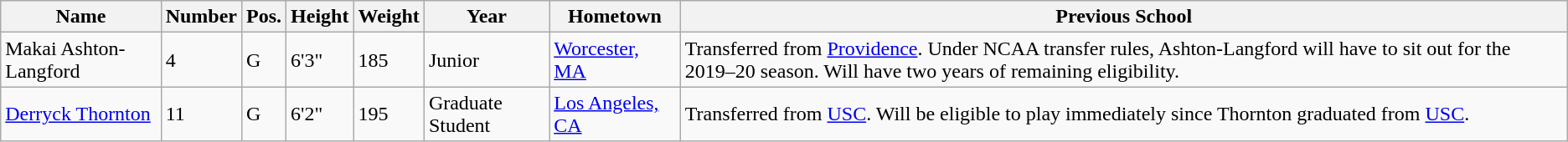<table class="wikitable sortable" border="1">
<tr>
<th>Name</th>
<th>Number</th>
<th>Pos.</th>
<th>Height</th>
<th>Weight</th>
<th>Year</th>
<th>Hometown</th>
<th class="unsortable">Previous School</th>
</tr>
<tr>
<td>Makai Ashton-Langford</td>
<td>4</td>
<td>G</td>
<td>6'3"</td>
<td>185</td>
<td>Junior</td>
<td><a href='#'>Worcester, MA</a></td>
<td>Transferred from <a href='#'>Providence</a>. Under NCAA transfer rules, Ashton-Langford will have to sit out for the 2019–20 season. Will have two years of remaining eligibility.</td>
</tr>
<tr>
<td><a href='#'>Derryck Thornton</a></td>
<td>11</td>
<td>G</td>
<td>6'2"</td>
<td>195</td>
<td>Graduate Student</td>
<td><a href='#'>Los Angeles, CA</a></td>
<td>Transferred from <a href='#'>USC</a>. Will be eligible to play immediately since Thornton graduated from <a href='#'>USC</a>.</td>
</tr>
</table>
